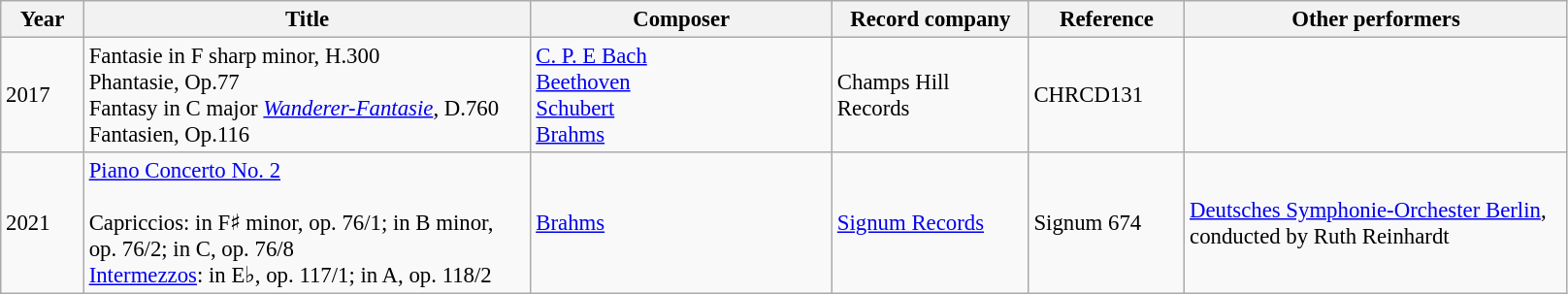<table class="wikitable" style="font-size: 95%;">
<tr>
<th style="width:50px">Year</th>
<th style="width:300px">Title</th>
<th style="width:200px">Composer</th>
<th style="width:128px">Record company</th>
<th style="width:100px">Reference</th>
<th style="width:256px">Other performers</th>
</tr>
<tr>
<td>2017</td>
<td>Fantasie in F sharp minor, H.300<br>Phantasie, Op.77<br>Fantasy in C major <em><a href='#'>Wanderer-Fantasie</a></em>, D.760<br>Fantasien, Op.116</td>
<td><a href='#'>C. P. E Bach</a><br><a href='#'>Beethoven</a><br><a href='#'>Schubert</a><br><a href='#'>Brahms</a></td>
<td>Champs Hill Records</td>
<td>CHRCD131</td>
<td></td>
</tr>
<tr>
<td>2021</td>
<td><a href='#'>Piano Concerto No. 2</a><br><br>Capriccios: in F♯ minor, op. 76/1; in B minor, op. 76/2; in C, op. 76/8<br>
<a href='#'>Intermezzos</a>: in E♭, op. 117/1; in A, op. 118/2</td>
<td><a href='#'>Brahms</a></td>
<td><a href='#'>Signum Records</a></td>
<td>Signum 674</td>
<td><a href='#'>Deutsches Symphonie-Orchester Berlin</a>, conducted by Ruth Reinhardt</td>
</tr>
</table>
